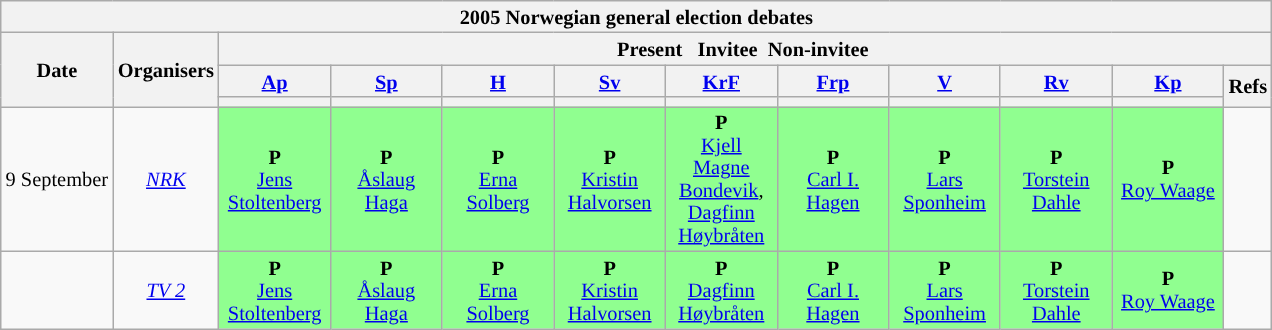<table class="wikitable" style="font-size:85%; line-height:15px; text-align:center;">
<tr>
<th colspan="13">2005 Norwegian general election debates</th>
</tr>
<tr>
<th rowspan="3">Date</th>
<th rowspan="3">Organisers</th>
<th colspan="10"> Present    Invitee  Non-invitee </th>
</tr>
<tr>
<th scope="col" style="width:5em;"><a href='#'>Ap</a></th>
<th scope="col" style="width:5em;"><a href='#'>Sp</a></th>
<th scope="col" style="width:5em;"><a href='#'>H</a></th>
<th scope="col" style="width:5em;"><a href='#'>Sv</a></th>
<th scope="col" style="width:5em;"><a href='#'>KrF</a></th>
<th scope="col" style="width:5em;"><a href='#'>Frp</a></th>
<th scope="col" style="width:5em;"><a href='#'>V</a></th>
<th scope="col" style="width:5em;"><a href='#'>Rv</a></th>
<th scope="col" style="width:5em;"><a href='#'>Kp</a></th>
<th rowspan="2">Refs</th>
</tr>
<tr>
<th style="background:"></th>
<th style="background:"></th>
<th style="background:"></th>
<th style="background:"></th>
<th style="background:"></th>
<th style="background:"></th>
<th style="background:"></th>
<th style="background:"></th>
<th style="background:"></th>
</tr>
<tr>
<td>9 September</td>
<td><em><a href='#'>NRK</a></em></td>
<td style="background:#90FF90"><strong>P</strong><br><a href='#'>Jens Stoltenberg</a></td>
<td style="background:#90FF90"><strong>P</strong><br><a href='#'>Åslaug Haga</a></td>
<td style="background:#90FF90"><strong>P</strong><br><a href='#'>Erna Solberg</a></td>
<td style="background:#90FF90"><strong>P</strong><br><a href='#'>Kristin Halvorsen</a></td>
<td style="background:#90FF90"><strong>P</strong><br><a href='#'>Kjell Magne Bondevik</a>, <a href='#'>Dagfinn Høybråten</a></td>
<td style="background:#90FF90"><strong>P</strong><br><a href='#'>Carl I. Hagen</a></td>
<td style="background:#90FF90"><strong>P</strong><br><a href='#'>Lars Sponheim</a></td>
<td style="background:#90FF90"><strong>P</strong><br><a href='#'>Torstein Dahle</a></td>
<td style="background:#90FF90"><strong>P</strong><br><a href='#'>Roy Waage</a></td>
<td></td>
</tr>
<tr>
<td></td>
<td><em><a href='#'>TV 2</a></em></td>
<td style="background:#90FF90"><strong>P</strong><br><a href='#'>Jens Stoltenberg</a></td>
<td style="background:#90FF90"><strong>P</strong><br><a href='#'>Åslaug Haga</a></td>
<td style="background:#90FF90"><strong>P</strong><br><a href='#'>Erna Solberg</a></td>
<td style="background:#90FF90"><strong>P</strong><br><a href='#'>Kristin Halvorsen</a></td>
<td style="background:#90FF90"><strong>P</strong><br><a href='#'>Dagfinn Høybråten</a></td>
<td style="background:#90FF90"><strong>P</strong><br><a href='#'>Carl I. Hagen</a></td>
<td style="background:#90FF90"><strong>P</strong><br><a href='#'>Lars Sponheim</a></td>
<td style="background:#90FF90"><strong>P</strong><br><a href='#'>Torstein Dahle</a></td>
<td style="background:#90FF90"><strong>P</strong><br><a href='#'>Roy Waage</a></td>
<td></td>
</tr>
</table>
